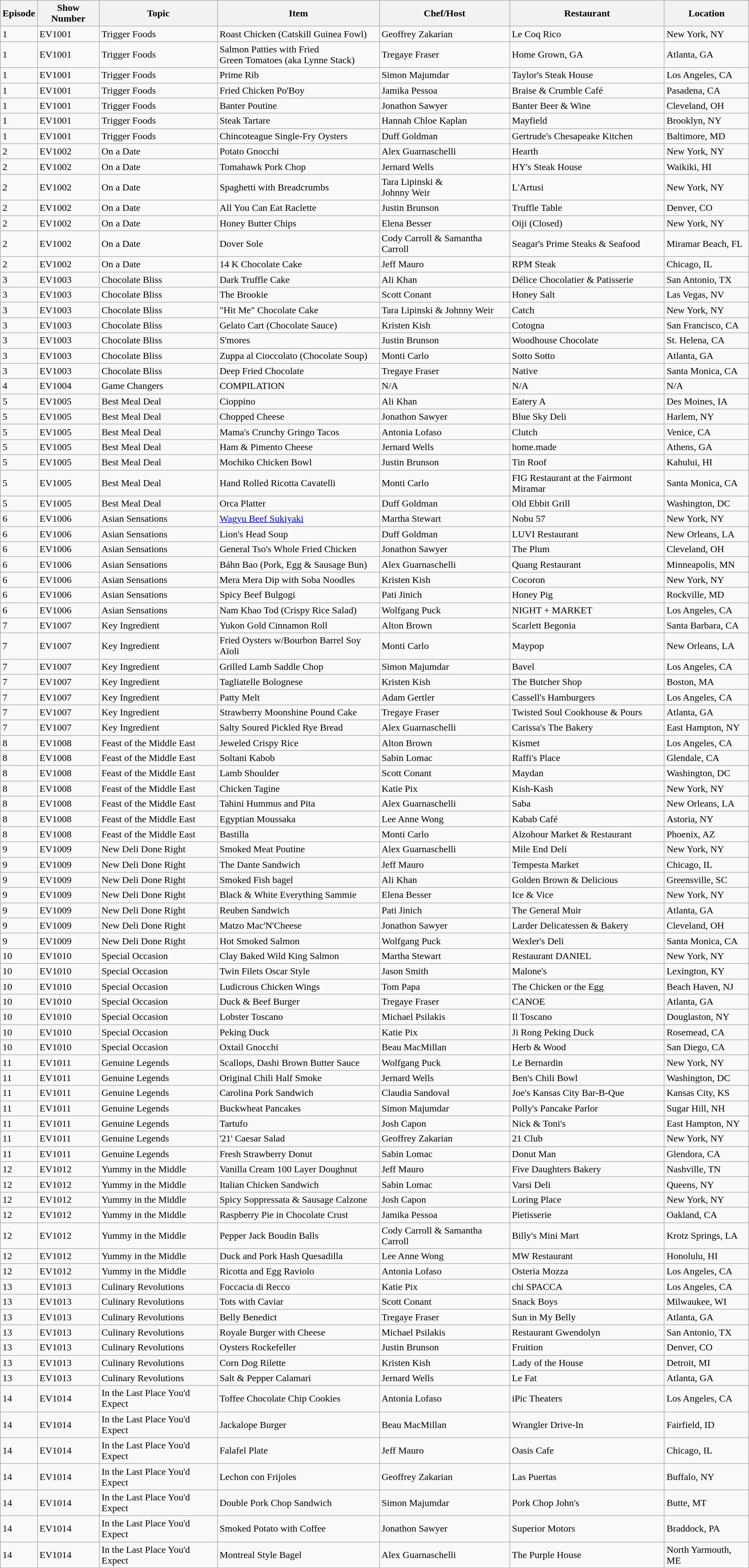<table class="wikitable sortable">
<tr>
<th>Episode</th>
<th>Show Number</th>
<th>Topic</th>
<th>Item</th>
<th>Chef/Host</th>
<th>Restaurant</th>
<th>Location</th>
</tr>
<tr>
<td>1</td>
<td>EV1001</td>
<td>Trigger Foods</td>
<td>Roast Chicken (Catskill Guinea Fowl)</td>
<td>Geoffrey Zakarian</td>
<td>Le Coq Rico</td>
<td>New York, NY</td>
</tr>
<tr>
<td>1</td>
<td>EV1001</td>
<td>Trigger Foods</td>
<td>Salmon Patties with Fried<br>Green Tomatoes (aka Lynne Stack)</td>
<td>Tregaye Fraser</td>
<td>Home Grown, GA</td>
<td>Atlanta, GA</td>
</tr>
<tr>
<td>1</td>
<td>EV1001</td>
<td>Trigger Foods</td>
<td>Prime Rib</td>
<td>Simon Majumdar</td>
<td>Taylor's Steak House</td>
<td>Los Angeles, CA</td>
</tr>
<tr>
<td>1</td>
<td>EV1001</td>
<td>Trigger Foods</td>
<td>Fried Chicken Po'Boy</td>
<td>Jamika Pessoa</td>
<td>Braise & Crumble Café</td>
<td>Pasadena, CA</td>
</tr>
<tr>
<td>1</td>
<td>EV1001</td>
<td>Trigger Foods</td>
<td>Banter Poutine</td>
<td>Jonathon Sawyer</td>
<td>Banter Beer & Wine</td>
<td>Cleveland, OH</td>
</tr>
<tr>
<td>1</td>
<td>EV1001</td>
<td>Trigger Foods</td>
<td>Steak Tartare</td>
<td>Hannah Chloe Kaplan</td>
<td>Mayfield</td>
<td>Brooklyn, NY</td>
</tr>
<tr>
<td>1</td>
<td>EV1001</td>
<td>Trigger Foods</td>
<td>Chincoteague Single-Fry Oysters</td>
<td>Duff Goldman</td>
<td>Gertrude's Chesapeake Kitchen</td>
<td>Baltimore, MD</td>
</tr>
<tr>
<td>2</td>
<td>EV1002</td>
<td>On a Date</td>
<td>Potato Gnocchi</td>
<td>Alex Guarnaschelli</td>
<td>Hearth</td>
<td>New York, NY</td>
</tr>
<tr>
<td>2</td>
<td>EV1002</td>
<td>On a Date</td>
<td>Tomahawk Pork Chop</td>
<td>Jernard Wells</td>
<td>HY's Steak House</td>
<td>Waikiki, HI</td>
</tr>
<tr>
<td>2</td>
<td>EV1002</td>
<td>On a Date</td>
<td>Spaghetti with Breadcrumbs</td>
<td>Tara Lipinski &<br>Johnny Weir</td>
<td>L'Artusi</td>
<td>New York, NY</td>
</tr>
<tr>
<td>2</td>
<td>EV1002</td>
<td>On a Date</td>
<td>All You Can Eat Raclette</td>
<td>Justin Brunson</td>
<td>Truffle Table</td>
<td>Denver, CO</td>
</tr>
<tr>
<td>2</td>
<td>EV1002</td>
<td>On a Date</td>
<td>Honey Butter Chips</td>
<td>Elena Besser</td>
<td>Oiji (Closed)</td>
<td>New York, NY</td>
</tr>
<tr>
<td>2</td>
<td>EV1002</td>
<td>On a Date</td>
<td>Dover Sole</td>
<td>Cody Carroll & Samantha Carroll</td>
<td>Seagar's Prime Steaks & Seafood</td>
<td>Miramar Beach, FL</td>
</tr>
<tr>
<td>2</td>
<td>EV1002</td>
<td>On a Date</td>
<td>14 K Chocolate Cake</td>
<td>Jeff Mauro</td>
<td>RPM Steak</td>
<td>Chicago, IL</td>
</tr>
<tr>
<td>3</td>
<td>EV1003</td>
<td>Chocolate Bliss</td>
<td>Dark Truffle Cake</td>
<td>Ali Khan</td>
<td>Délice Chocolatier & Patisserie</td>
<td>San Antonio, TX</td>
</tr>
<tr>
<td>3</td>
<td>EV1003</td>
<td>Chocolate Bliss</td>
<td>The Brookie</td>
<td>Scott Conant</td>
<td>Honey Salt</td>
<td>Las Vegas, NV</td>
</tr>
<tr>
<td>3</td>
<td>EV1003</td>
<td>Chocolate Bliss</td>
<td>"Hit Me" Chocolate Cake</td>
<td>Tara Lipinski & Johnny Weir</td>
<td>Catch</td>
<td>New York, NY</td>
</tr>
<tr>
<td>3</td>
<td>EV1003</td>
<td>Chocolate Bliss</td>
<td>Gelato Cart (Chocolate Sauce)</td>
<td>Kristen Kish</td>
<td>Cotogna</td>
<td>San Francisco, CA</td>
</tr>
<tr>
<td>3</td>
<td>EV1003</td>
<td>Chocolate Bliss</td>
<td>S'mores</td>
<td>Justin Brunson</td>
<td>Woodhouse Chocolate</td>
<td>St. Helena, CA</td>
</tr>
<tr>
<td>3</td>
<td>EV1003</td>
<td>Chocolate Bliss</td>
<td>Zuppa al Cioccolato (Chocolate Soup)</td>
<td>Monti Carlo</td>
<td>Sotto Sotto</td>
<td>Atlanta, GA</td>
</tr>
<tr>
<td>3</td>
<td>EV1003</td>
<td>Chocolate Bliss</td>
<td>Deep Fried Chocolate</td>
<td>Tregaye Fraser</td>
<td>Native</td>
<td>Santa Monica, CA</td>
</tr>
<tr>
<td>4</td>
<td>EV1004</td>
<td>Game Changers</td>
<td>COMPILATION</td>
<td>N/A</td>
<td>N/A</td>
<td>N/A</td>
</tr>
<tr>
<td>5</td>
<td>EV1005</td>
<td>Best Meal Deal</td>
<td>Cioppino</td>
<td>Ali Khan</td>
<td>Eatery A</td>
<td>Des Moines, IA</td>
</tr>
<tr>
<td>5</td>
<td>EV1005</td>
<td>Best Meal Deal</td>
<td>Chopped Cheese</td>
<td>Jonathon Sawyer</td>
<td>Blue Sky Deli</td>
<td>Harlem, NY</td>
</tr>
<tr>
<td>5</td>
<td>EV1005</td>
<td>Best Meal Deal</td>
<td>Mama's Crunchy Gringo Tacos</td>
<td>Antonia Lofaso</td>
<td>Clutch</td>
<td>Venice, CA</td>
</tr>
<tr>
<td>5</td>
<td>EV1005</td>
<td>Best Meal Deal</td>
<td>Ham & Pimento Cheese</td>
<td>Jernard Wells</td>
<td>home.made</td>
<td>Athens, GA</td>
</tr>
<tr>
<td>5</td>
<td>EV1005</td>
<td>Best Meal Deal</td>
<td>Mochiko Chicken Bowl</td>
<td>Justin Brunson</td>
<td>Tin Roof</td>
<td>Kahului, HI</td>
</tr>
<tr>
<td>5</td>
<td>EV1005</td>
<td>Best Meal Deal</td>
<td>Hand Rolled Ricotta Cavatelli</td>
<td>Monti Carlo</td>
<td>FIG Restaurant at the Fairmont Miramar</td>
<td>Santa Monica, CA</td>
</tr>
<tr>
<td>5</td>
<td>EV1005</td>
<td>Best Meal Deal</td>
<td>Orca Platter</td>
<td>Duff Goldman</td>
<td>Old Ebbit Grill</td>
<td>Washington, DC</td>
</tr>
<tr>
<td>6</td>
<td>EV1006</td>
<td>Asian Sensations</td>
<td><a href='#'>Wagyu Beef Sukiyaki</a></td>
<td>Martha Stewart</td>
<td>Nobu 57</td>
<td>New York, NY</td>
</tr>
<tr>
<td>6</td>
<td>EV1006</td>
<td>Asian Sensations</td>
<td>Lion's Head Soup</td>
<td>Duff Goldman</td>
<td>LUVI Restaurant</td>
<td>New Orleans, LA</td>
</tr>
<tr>
<td>6</td>
<td>EV1006</td>
<td>Asian Sensations</td>
<td>General Tso's Whole Fried Chicken</td>
<td>Jonathon Sawyer</td>
<td>The Plum</td>
<td>Cleveland, OH</td>
</tr>
<tr>
<td>6</td>
<td>EV1006</td>
<td>Asian Sensations</td>
<td>Báhn Bao (Pork, Egg & Sausage Bun)</td>
<td>Alex Guarnaschelli</td>
<td>Quang Restaurant</td>
<td>Minneapolis, MN</td>
</tr>
<tr>
<td>6</td>
<td>EV1006</td>
<td>Asian Sensations</td>
<td>Mera Mera Dip with Soba Noodles</td>
<td>Kristen Kish</td>
<td>Cocoron</td>
<td>New York, NY</td>
</tr>
<tr>
<td>6</td>
<td>EV1006</td>
<td>Asian Sensations</td>
<td>Spicy Beef Bulgogi</td>
<td>Pati Jinich</td>
<td>Honey Pig</td>
<td>Rockville, MD</td>
</tr>
<tr>
<td>6</td>
<td>EV1006</td>
<td>Asian Sensations</td>
<td>Nam Khao Tod (Crispy Rice Salad)</td>
<td>Wolfgang Puck</td>
<td>NIGHT + MARKET</td>
<td>Los Angeles, CA</td>
</tr>
<tr>
<td>7</td>
<td>EV1007</td>
<td>Key Ingredient</td>
<td>Yukon Gold Cinnamon Roll</td>
<td>Alton Brown</td>
<td>Scarlett Begonia</td>
<td>Santa Barbara, CA</td>
</tr>
<tr>
<td>7</td>
<td>EV1007</td>
<td>Key Ingredient</td>
<td>Fried Oysters w/Bourbon Barrel Soy Aïoli</td>
<td>Monti Carlo</td>
<td>Maypop</td>
<td>New Orleans, LA</td>
</tr>
<tr>
<td>7</td>
<td>EV1007</td>
<td>Key Ingredient</td>
<td>Grilled Lamb Saddle Chop</td>
<td>Simon Majumdar</td>
<td>Bavel</td>
<td>Los Angeles, CA</td>
</tr>
<tr>
<td>7</td>
<td>EV1007</td>
<td>Key Ingredient</td>
<td>Tagliatelle Bolognese</td>
<td>Kristen Kish</td>
<td>The Butcher Shop</td>
<td>Boston, MA</td>
</tr>
<tr>
<td>7</td>
<td>EV1007</td>
<td>Key Ingredient</td>
<td>Patty Melt</td>
<td>Adam Gertler</td>
<td>Cassell's Hamburgers</td>
<td>Los Angeles, CA</td>
</tr>
<tr>
<td>7</td>
<td>EV1007</td>
<td>Key Ingredient</td>
<td>Strawberry Moonshine Pound Cake</td>
<td>Tregaye Fraser</td>
<td>Twisted Soul Cookhouse & Pours</td>
<td>Atlanta, GA</td>
</tr>
<tr>
<td>7</td>
<td>EV1007</td>
<td>Key Ingredient</td>
<td>Salty Soured Pickled Rye Bread</td>
<td>Alex Guarnaschelli</td>
<td>Carissa's The Bakery</td>
<td>East Hampton, NY</td>
</tr>
<tr>
<td>8</td>
<td>EV1008</td>
<td>Feast of the Middle East</td>
<td>Jeweled Crispy Rice</td>
<td>Alton Brown</td>
<td>Kismet</td>
<td>Los Angeles, CA</td>
</tr>
<tr>
<td>8</td>
<td>EV1008</td>
<td>Feast of the Middle East</td>
<td>Soltani Kabob</td>
<td>Sabin Lomac</td>
<td>Raffi's Place</td>
<td>Glendale, CA</td>
</tr>
<tr>
<td>8</td>
<td>EV1008</td>
<td>Feast of the Middle East</td>
<td>Lamb Shoulder</td>
<td>Scott Conant</td>
<td>Maydan</td>
<td>Washington, DC</td>
</tr>
<tr>
<td>8</td>
<td>EV1008</td>
<td>Feast of the Middle East</td>
<td>Chicken Tagine</td>
<td>Katie Pix</td>
<td>Kish-Kash</td>
<td>New York, NY</td>
</tr>
<tr>
<td>8</td>
<td>EV1008</td>
<td>Feast of the Middle East</td>
<td>Tahini Hummus and Pita</td>
<td>Alex Guarnaschelli</td>
<td>Saba</td>
<td>New Orleans, LA</td>
</tr>
<tr>
<td>8</td>
<td>EV1008</td>
<td>Feast of the Middle East</td>
<td>Egyptian Moussaka</td>
<td>Lee Anne Wong</td>
<td>Kabab Café</td>
<td>Astoria, NY</td>
</tr>
<tr>
<td>8</td>
<td>EV1008</td>
<td>Feast of the Middle East</td>
<td>Bastilla</td>
<td>Monti Carlo</td>
<td>Alzohour Market & Restaurant</td>
<td>Phoenix, AZ</td>
</tr>
<tr>
<td>9</td>
<td>EV1009</td>
<td>New Deli Done Right</td>
<td>Smoked Meat Poutine</td>
<td>Alex Guarnaschelli</td>
<td>Mile End Deli</td>
<td>New York, NY</td>
</tr>
<tr>
<td>9</td>
<td>EV1009</td>
<td>New Deli Done Right</td>
<td>The Dante Sandwich</td>
<td>Jeff Mauro</td>
<td>Tempesta Market</td>
<td>Chicago, IL</td>
</tr>
<tr>
<td>9</td>
<td>EV1009</td>
<td>New Deli Done Right</td>
<td>Smoked Fish bagel</td>
<td>Ali Khan</td>
<td>Golden Brown & Delicious</td>
<td>Greensville, SC</td>
</tr>
<tr>
<td>9</td>
<td>EV1009</td>
<td>New Deli Done Right</td>
<td>Black & White Everything Sammie</td>
<td>Elena Besser</td>
<td>Ice & Vice</td>
<td>New York, NY</td>
</tr>
<tr>
<td>9</td>
<td>EV1009</td>
<td>New Deli Done Right</td>
<td>Reuben Sandwich</td>
<td>Pati Jinich</td>
<td>The General Muir</td>
<td>Atlanta, GA</td>
</tr>
<tr>
<td>9</td>
<td>EV1009</td>
<td>New Deli Done Right</td>
<td>Matzo Mac'N'Cheese</td>
<td>Jonathon Sawyer</td>
<td>Larder Delicatessen & Bakery</td>
<td>Cleveland, OH</td>
</tr>
<tr>
<td>9</td>
<td>EV1009</td>
<td>New Deli Done Right</td>
<td>Hot Smoked Salmon</td>
<td>Wolfgang Puck</td>
<td>Wexler's Deli</td>
<td>Santa Monica, CA</td>
</tr>
<tr>
<td>10</td>
<td>EV1010</td>
<td>Special Occasion</td>
<td>Clay Baked Wild King Salmon</td>
<td>Martha Stewart</td>
<td>Restaurant DANIEL</td>
<td>New York, NY</td>
</tr>
<tr>
<td>10</td>
<td>EV1010</td>
<td>Special Occasion</td>
<td>Twin Filets Oscar Style</td>
<td>Jason Smith</td>
<td>Malone's</td>
<td>Lexington, KY</td>
</tr>
<tr>
<td>10</td>
<td>EV1010</td>
<td>Special Occasion</td>
<td>Ludicrous Chicken Wings</td>
<td>Tom Papa</td>
<td>The Chicken or the Egg</td>
<td>Beach Haven, NJ</td>
</tr>
<tr>
<td>10</td>
<td>EV1010</td>
<td>Special Occasion</td>
<td>Duck & Beef Burger</td>
<td>Tregaye Fraser</td>
<td>CANOE</td>
<td>Atlanta, GA</td>
</tr>
<tr>
<td>10</td>
<td>EV1010</td>
<td>Special Occasion</td>
<td>Lobster Toscano</td>
<td>Michael Psilakis</td>
<td>Il Toscano</td>
<td>Douglaston, NY</td>
</tr>
<tr>
<td>10</td>
<td>EV1010</td>
<td>Special Occasion</td>
<td>Peking Duck</td>
<td>Katie Pix</td>
<td>Ji Rong Peking Duck</td>
<td>Rosemead, CA</td>
</tr>
<tr>
<td>10</td>
<td>EV1010</td>
<td>Special Occasion</td>
<td>Oxtail Gnocchi</td>
<td>Beau MacMillan</td>
<td>Herb & Wood</td>
<td>San Diego, CA</td>
</tr>
<tr>
<td>11</td>
<td>EV1011</td>
<td>Genuine Legends</td>
<td>Scallops, Dashi Brown Butter Sauce</td>
<td>Wolfgang Puck</td>
<td>Le Bernardin</td>
<td>New York, NY</td>
</tr>
<tr>
<td>11</td>
<td>EV1011</td>
<td>Genuine Legends</td>
<td>Original Chili Half Smoke</td>
<td>Jernard Wells</td>
<td>Ben's Chili Bowl</td>
<td>Washington, DC</td>
</tr>
<tr>
<td>11</td>
<td>EV1011</td>
<td>Genuine Legends</td>
<td>Carolina Pork Sandwich</td>
<td>Claudia Sandoval</td>
<td>Joe's Kansas City Bar-B-Que</td>
<td>Kansas City, KS</td>
</tr>
<tr>
<td>11</td>
<td>EV1011</td>
<td>Genuine Legends</td>
<td>Buckwheat Pancakes</td>
<td>Simon Majumdar</td>
<td>Polly's Pancake Parlor</td>
<td>Sugar Hill, NH</td>
</tr>
<tr>
<td>11</td>
<td>EV1011</td>
<td>Genuine Legends</td>
<td>Tartufo</td>
<td>Josh Capon</td>
<td>Nick & Toni's</td>
<td>East Hampton, NY</td>
</tr>
<tr>
<td>11</td>
<td>EV1011</td>
<td>Genuine Legends</td>
<td>'21' Caesar Salad</td>
<td>Geoffrey Zakarian</td>
<td>21 Club</td>
<td>New York, NY</td>
</tr>
<tr>
<td>11</td>
<td>EV1011</td>
<td>Genuine Legends</td>
<td>Fresh Strawberry Donut</td>
<td>Sabin Lomac</td>
<td>Donut Man</td>
<td>Glendora, CA</td>
</tr>
<tr>
<td>12</td>
<td>EV1012</td>
<td>Yummy in the Middle</td>
<td>Vanilla Cream 100 Layer Doughnut</td>
<td>Jeff Mauro</td>
<td>Five Daughters Bakery</td>
<td>Nashville, TN</td>
</tr>
<tr>
<td>12</td>
<td>EV1012</td>
<td>Yummy in the Middle</td>
<td>Italian Chicken Sandwich</td>
<td>Sabin Lomac</td>
<td>Varsi Deli</td>
<td>Queens, NY</td>
</tr>
<tr>
<td>12</td>
<td>EV1012</td>
<td>Yummy in the Middle</td>
<td>Spicy Soppressata & Sausage Calzone</td>
<td>Josh Capon</td>
<td>Loring Place</td>
<td>New York, NY</td>
</tr>
<tr>
<td>12</td>
<td>EV1012</td>
<td>Yummy in the Middle</td>
<td>Raspberry Pie in Chocolate Crust</td>
<td>Jamika Pessoa</td>
<td>Pietisserie</td>
<td>Oakland, CA</td>
</tr>
<tr>
<td>12</td>
<td>EV1012</td>
<td>Yummy in the Middle</td>
<td>Pepper Jack Boudin Balls</td>
<td>Cody Carroll & Samantha Carroll</td>
<td>Billy's Mini Mart</td>
<td>Krotz Springs, LA</td>
</tr>
<tr>
<td>12</td>
<td>EV1012</td>
<td>Yummy in the Middle</td>
<td>Duck and Pork Hash Quesadilla</td>
<td>Lee Anne Wong</td>
<td>MW Restaurant</td>
<td>Honolulu, HI</td>
</tr>
<tr>
<td>12</td>
<td>EV1012</td>
<td>Yummy in the Middle</td>
<td>Ricotta and Egg Raviolo</td>
<td>Antonia Lofaso</td>
<td>Osteria Mozza</td>
<td>Los Angeles, CA</td>
</tr>
<tr>
<td>13</td>
<td>EV1013</td>
<td>Culinary Revolutions</td>
<td>Foccacia di Recco</td>
<td>Katie Pix</td>
<td>chi SPACCA</td>
<td>Los Angeles, CA</td>
</tr>
<tr>
<td>13</td>
<td>EV1013</td>
<td>Culinary Revolutions</td>
<td>Tots with Caviar</td>
<td>Scott Conant</td>
<td>Snack Boys</td>
<td>Milwaukee, WI</td>
</tr>
<tr>
<td>13</td>
<td>EV1013</td>
<td>Culinary Revolutions</td>
<td>Belly Benedict</td>
<td>Tregaye Fraser</td>
<td>Sun in My Belly</td>
<td>Atlanta, GA</td>
</tr>
<tr>
<td>13</td>
<td>EV1013</td>
<td>Culinary Revolutions</td>
<td>Royale Burger with Cheese</td>
<td>Michael Psilakis</td>
<td>Restaurant Gwendolyn</td>
<td>San Antonio, TX</td>
</tr>
<tr>
<td>13</td>
<td>EV1013</td>
<td>Culinary Revolutions</td>
<td>Oysters Rockefeller</td>
<td>Justin Brunson</td>
<td>Fruition</td>
<td>Denver, CO</td>
</tr>
<tr>
<td>13</td>
<td>EV1013</td>
<td>Culinary Revolutions</td>
<td>Corn Dog Rilette</td>
<td>Kristen Kish</td>
<td>Lady of the House</td>
<td>Detroit, MI</td>
</tr>
<tr>
<td>13</td>
<td>EV1013</td>
<td>Culinary Revolutions</td>
<td>Salt & Pepper Calamari</td>
<td>Jernard Wells</td>
<td>Le Fat</td>
<td>Atlanta, GA</td>
</tr>
<tr>
<td>14</td>
<td>EV1014</td>
<td>In the Last Place You'd Expect</td>
<td>Toffee Chocolate Chip Cookies</td>
<td>Antonia Lofaso</td>
<td>iPic Theaters</td>
<td>Los Angeles, CA</td>
</tr>
<tr>
<td>14</td>
<td>EV1014</td>
<td>In the Last Place You'd Expect</td>
<td>Jackalope Burger</td>
<td>Beau MacMillan</td>
<td>Wrangler Drive-In</td>
<td>Fairfield, ID</td>
</tr>
<tr>
<td>14</td>
<td>EV1014</td>
<td>In the Last Place You'd Expect</td>
<td>Falafel Plate</td>
<td>Jeff Mauro</td>
<td>Oasis Cafe</td>
<td>Chicago, IL</td>
</tr>
<tr>
<td>14</td>
<td>EV1014</td>
<td>In the Last Place You'd Expect</td>
<td>Lechon con Frijoles</td>
<td>Geoffrey Zakarian</td>
<td>Las Puertas</td>
<td>Buffalo, NY</td>
</tr>
<tr>
<td>14</td>
<td>EV1014</td>
<td>In the Last Place You'd Expect</td>
<td>Double Pork Chop Sandwich</td>
<td>Simon Majumdar</td>
<td>Pork Chop John's</td>
<td>Butte, MT</td>
</tr>
<tr>
<td>14</td>
<td>EV1014</td>
<td>In the Last Place You'd Expect</td>
<td>Smoked Potato with Coffee</td>
<td>Jonathon Sawyer</td>
<td>Superior Motors</td>
<td>Braddock, PA</td>
</tr>
<tr>
<td>14</td>
<td>EV1014</td>
<td>In the Last Place You'd Expect</td>
<td>Montreal Style Bagel</td>
<td>Alex Guarnaschelli</td>
<td>The Purple House</td>
<td>North Yarmouth, ME</td>
</tr>
</table>
